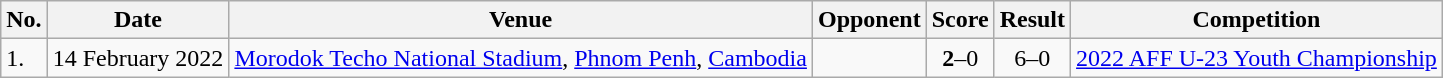<table class="wikitable">
<tr>
<th>No.</th>
<th>Date</th>
<th>Venue</th>
<th>Opponent</th>
<th>Score</th>
<th>Result</th>
<th>Competition</th>
</tr>
<tr>
<td>1.</td>
<td>14 February 2022</td>
<td><a href='#'>Morodok Techo National Stadium</a>, <a href='#'>Phnom Penh</a>, <a href='#'>Cambodia</a></td>
<td></td>
<td align=center><strong>2</strong>–0</td>
<td align=center>6–0</td>
<td><a href='#'>2022 AFF U-23 Youth Championship</a></td>
</tr>
</table>
